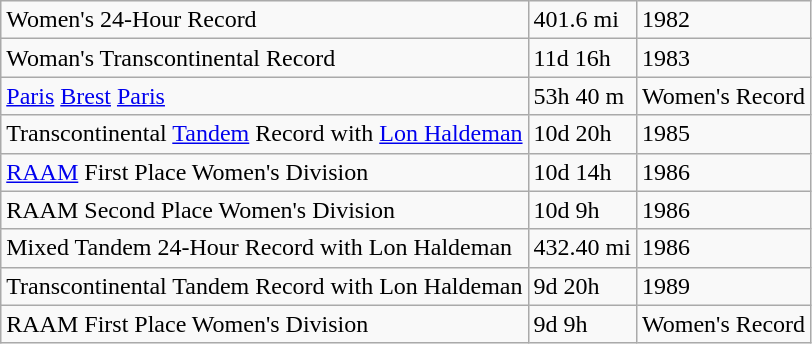<table class="wikitable">
<tr>
<td>Women's 24-Hour Record</td>
<td>401.6 mi</td>
<td>1982</td>
</tr>
<tr>
<td>Woman's Transcontinental Record</td>
<td>11d 16h</td>
<td>1983</td>
</tr>
<tr>
<td><a href='#'>Paris</a> <a href='#'>Brest</a> <a href='#'>Paris</a></td>
<td>53h 40 m</td>
<td>Women's Record</td>
</tr>
<tr>
<td>Transcontinental <a href='#'>Tandem</a> Record with <a href='#'>Lon Haldeman</a></td>
<td>10d 20h</td>
<td>1985</td>
</tr>
<tr>
<td><a href='#'>RAAM</a> First Place Women's Division</td>
<td>10d 14h</td>
<td>1986</td>
</tr>
<tr>
<td>RAAM Second Place Women's Division</td>
<td>10d 9h</td>
<td>1986</td>
</tr>
<tr>
<td>Mixed Tandem 24-Hour Record with Lon Haldeman</td>
<td>432.40 mi</td>
<td>1986</td>
</tr>
<tr>
<td>Transcontinental Tandem Record with Lon Haldeman</td>
<td>9d 20h</td>
<td>1989</td>
</tr>
<tr>
<td>RAAM First Place Women's Division</td>
<td>9d 9h</td>
<td>Women's Record</td>
</tr>
</table>
